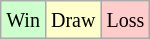<table class="wikitable">
<tr>
<td style="background-color: #CCFFCC;"><small>Win</small></td>
<td style="background-color: #FFFFCC;"><small>Draw</small></td>
<td style="background-color: #FFCCCC;"><small>Loss</small></td>
</tr>
</table>
